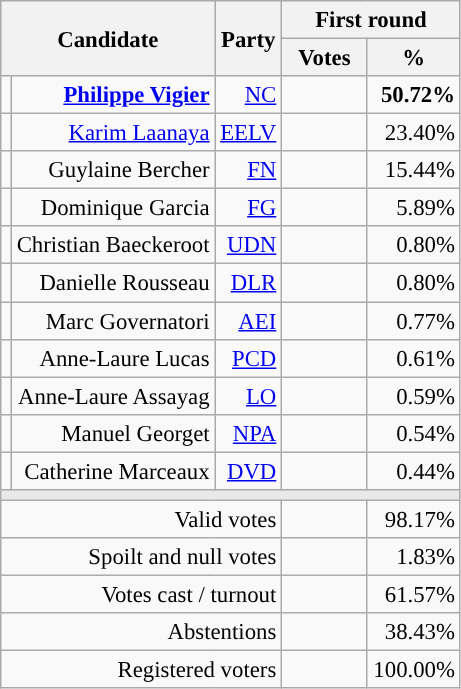<table class="wikitable" style="text-align:right;font-size:95%;">
<tr>
<th rowspan=2 colspan=2>Candidate</th>
<th rowspan=2 colspan=1>Party</th>
<th colspan=2>First round</th>
</tr>
<tr>
<th style="width:50px;">Votes</th>
<th style="width:55px;">%</th>
</tr>
<tr>
<td style="color:inherit;background-color:"></td>
<td><strong><a href='#'>Philippe Vigier</a></strong></td>
<td><a href='#'>NC</a></td>
<td><strong></strong></td>
<td><strong>50.72%</strong></td>
</tr>
<tr>
<td style="color:inherit;background-color:"></td>
<td><a href='#'>Karim Laanaya</a></td>
<td><a href='#'>EELV</a></td>
<td></td>
<td>23.40%</td>
</tr>
<tr>
<td style="color:inherit;background-color:"></td>
<td>Guylaine Bercher</td>
<td><a href='#'>FN</a></td>
<td></td>
<td>15.44%</td>
</tr>
<tr>
<td style="color:inherit;background-color:"></td>
<td>Dominique Garcia</td>
<td><a href='#'>FG</a></td>
<td></td>
<td>5.89%</td>
</tr>
<tr>
<td style="color:inherit;background-color:"></td>
<td>Christian Baeckeroot</td>
<td><a href='#'>UDN</a></td>
<td></td>
<td>0.80%</td>
</tr>
<tr>
<td style="color:inherit;background-color:"></td>
<td>Danielle Rousseau</td>
<td><a href='#'>DLR</a></td>
<td></td>
<td>0.80%</td>
</tr>
<tr>
<td style="color:inherit;background-color:"></td>
<td>Marc Governatori</td>
<td><a href='#'>AEI</a></td>
<td></td>
<td>0.77%</td>
</tr>
<tr>
<td style="color:inherit;background-color:"></td>
<td>Anne-Laure Lucas</td>
<td><a href='#'>PCD</a></td>
<td></td>
<td>0.61%</td>
</tr>
<tr>
<td style="color:inherit;background-color:"></td>
<td>Anne-Laure Assayag</td>
<td><a href='#'>LO</a></td>
<td></td>
<td>0.59%</td>
</tr>
<tr>
<td style="color:inherit;background-color:"></td>
<td>Manuel Georget</td>
<td><a href='#'>NPA</a></td>
<td></td>
<td>0.54%</td>
</tr>
<tr>
<td style="background-color:;"></td>
<td>Catherine Marceaux</td>
<td><a href='#'>DVD</a> </td>
<td></td>
<td>0.44%</td>
</tr>
<tr>
<td colspan=5 style="background-color:#E9E9E9;"></td>
</tr>
<tr>
<td colspan=3>Valid votes</td>
<td></td>
<td>98.17%</td>
</tr>
<tr>
<td colspan=3>Spoilt and null votes</td>
<td></td>
<td>1.83%</td>
</tr>
<tr>
<td colspan=3>Votes cast / turnout</td>
<td></td>
<td>61.57%</td>
</tr>
<tr>
<td colspan=3>Abstentions</td>
<td></td>
<td>38.43%</td>
</tr>
<tr>
<td colspan=3>Registered voters</td>
<td></td>
<td>100.00%</td>
</tr>
</table>
